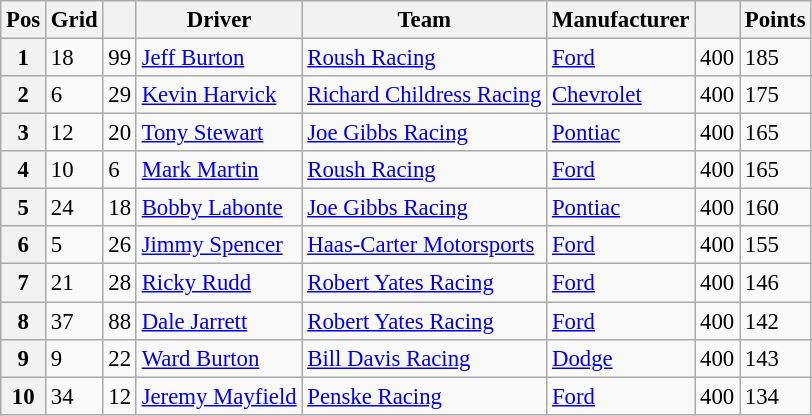<table class="wikitable" style="font-size:95%">
<tr>
<th>Pos</th>
<th>Grid</th>
<th></th>
<th>Driver</th>
<th>Team</th>
<th>Manufacturer</th>
<th></th>
<th>Points</th>
</tr>
<tr>
<th>1</th>
<td>18</td>
<td>99</td>
<td><a href='#'>Jeff Burton</a></td>
<td><a href='#'>Roush Racing</a></td>
<td><a href='#'>Ford</a></td>
<td>400</td>
<td>185</td>
</tr>
<tr>
<th>2</th>
<td>6</td>
<td>29</td>
<td><a href='#'>Kevin Harvick</a></td>
<td><a href='#'>Richard Childress Racing</a></td>
<td><a href='#'>Chevrolet</a></td>
<td>400</td>
<td>175</td>
</tr>
<tr>
<th>3</th>
<td>12</td>
<td>20</td>
<td><a href='#'>Tony Stewart</a></td>
<td><a href='#'>Joe Gibbs Racing</a></td>
<td><a href='#'>Pontiac</a></td>
<td>400</td>
<td>165</td>
</tr>
<tr>
<th>4</th>
<td>10</td>
<td>6</td>
<td><a href='#'>Mark Martin</a></td>
<td><a href='#'>Roush Racing</a></td>
<td><a href='#'>Ford</a></td>
<td>400</td>
<td>165</td>
</tr>
<tr>
<th>5</th>
<td>24</td>
<td>18</td>
<td><a href='#'>Bobby Labonte</a></td>
<td><a href='#'>Joe Gibbs Racing</a></td>
<td><a href='#'>Pontiac</a></td>
<td>400</td>
<td>160</td>
</tr>
<tr>
<th>6</th>
<td>5</td>
<td>26</td>
<td><a href='#'>Jimmy Spencer</a></td>
<td><a href='#'>Haas-Carter Motorsports</a></td>
<td><a href='#'>Ford</a></td>
<td>400</td>
<td>155</td>
</tr>
<tr>
<th>7</th>
<td>21</td>
<td>28</td>
<td><a href='#'>Ricky Rudd</a></td>
<td><a href='#'>Robert Yates Racing</a></td>
<td><a href='#'>Ford</a></td>
<td>400</td>
<td>146</td>
</tr>
<tr>
<th>8</th>
<td>37</td>
<td>88</td>
<td><a href='#'>Dale Jarrett</a></td>
<td><a href='#'>Robert Yates Racing</a></td>
<td><a href='#'>Ford</a></td>
<td>400</td>
<td>142</td>
</tr>
<tr>
<th>9</th>
<td>9</td>
<td>22</td>
<td><a href='#'>Ward Burton</a></td>
<td><a href='#'>Bill Davis Racing</a></td>
<td><a href='#'>Dodge</a></td>
<td>400</td>
<td>143</td>
</tr>
<tr>
<th>10</th>
<td>34</td>
<td>12</td>
<td><a href='#'>Jeremy Mayfield</a></td>
<td><a href='#'>Penske Racing</a></td>
<td><a href='#'>Ford</a></td>
<td>400</td>
<td>134</td>
</tr>
</table>
